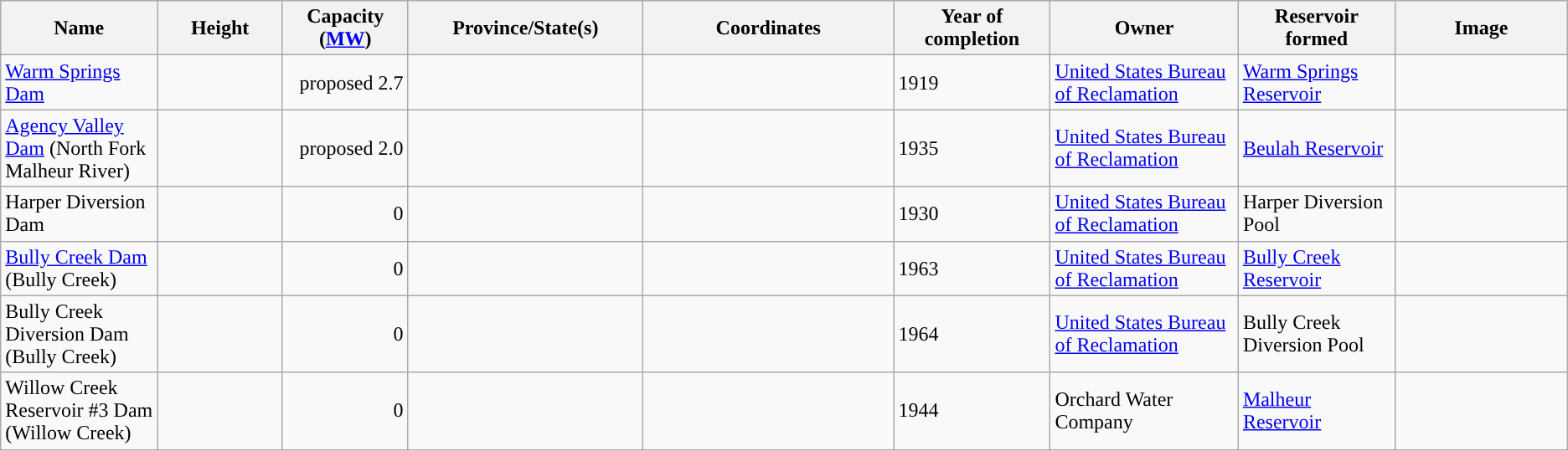<table class="wikitable sortable" border="1">
<tr>
<th width="10%">Name</th>
<th width="8%">Height</th>
<th width="8%">Capacity (<a href='#'>MW</a>)</th>
<th width="15%">Province/State(s)</th>
<th width="16%">Coordinates</th>
<th width="10%">Year of completion</th>
<th width="12%">Owner</th>
<th width="10%">Reservoir formed</th>
<th>Image</th>
</tr>
<tr>
<td><a href='#'>Warm Springs Dam</a></td>
<td></td>
<td align="right">proposed 2.7</td>
<td></td>
<td></td>
<td>1919</td>
<td><a href='#'>United States Bureau of Reclamation</a></td>
<td><a href='#'>Warm Springs Reservoir</a></td>
<td></td>
</tr>
<tr>
<td><a href='#'>Agency Valley Dam</a> (North Fork Malheur River)</td>
<td></td>
<td align="right">proposed 2.0</td>
<td></td>
<td></td>
<td>1935</td>
<td><a href='#'>United States Bureau of Reclamation</a></td>
<td><a href='#'>Beulah Reservoir</a></td>
<td></td>
</tr>
<tr>
<td>Harper Diversion Dam</td>
<td></td>
<td align="right">0</td>
<td></td>
<td></td>
<td>1930</td>
<td><a href='#'>United States Bureau of Reclamation</a></td>
<td>Harper Diversion Pool</td>
<td></td>
</tr>
<tr>
<td><a href='#'>Bully Creek Dam</a> (Bully Creek)</td>
<td></td>
<td align="right">0</td>
<td></td>
<td></td>
<td>1963</td>
<td><a href='#'>United States Bureau of Reclamation</a></td>
<td><a href='#'>Bully Creek Reservoir</a></td>
<td></td>
</tr>
<tr>
<td>Bully Creek Diversion Dam (Bully Creek)</td>
<td></td>
<td align="right">0</td>
<td></td>
<td></td>
<td>1964</td>
<td><a href='#'>United States Bureau of Reclamation</a></td>
<td>Bully Creek Diversion Pool</td>
<td></td>
</tr>
<tr>
<td>Willow Creek Reservoir #3 Dam (Willow Creek)</td>
<td></td>
<td align="right">0</td>
<td></td>
<td></td>
<td>1944</td>
<td>Orchard Water Company</td>
<td><a href='#'>Malheur Reservoir</a></td>
<td></td>
</tr>
</table>
